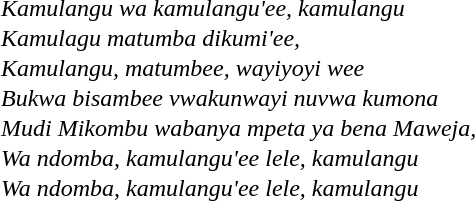<table style="margin:auto; width:480px; height:10px;" cellpadding="0">
<tr>
<td><em>Kamulangu wa kamulangu'ee, kamulangu</em></td>
</tr>
<tr>
<td><em>Kamulagu matumba dikumi'ee,</em></td>
</tr>
<tr>
<td><em>Kamulangu, matumbee, wayiyoyi wee</em></td>
</tr>
<tr>
<td><em>Bukwa bisambee vwakunwayi nuvwa kumona</em></td>
</tr>
<tr>
<td><em>Mudi Mikombu wabanya mpeta ya bena Maweja,</em></td>
</tr>
<tr>
<td><em>Wa ndomba, kamulangu'ee lele, kamulangu</em></td>
</tr>
<tr>
<td><em>Wa ndomba, kamulangu'ee lele, kamulangu</em></td>
</tr>
</table>
